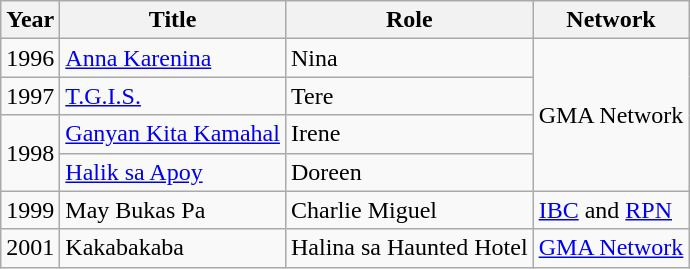<table class="wikitable">
<tr>
<th>Year</th>
<th>Title</th>
<th>Role</th>
<th>Network</th>
</tr>
<tr>
<td>1996</td>
<td><a href='#'>Anna Karenina</a></td>
<td>Nina</td>
<td rowspan="4">GMA Network</td>
</tr>
<tr>
<td>1997</td>
<td><a href='#'>T.G.I.S.</a></td>
<td>Tere</td>
</tr>
<tr>
<td rowspan="2">1998</td>
<td><a href='#'>Ganyan Kita Kamahal</a></td>
<td>Irene</td>
</tr>
<tr>
<td><a href='#'>Halik sa Apoy</a></td>
<td>Doreen</td>
</tr>
<tr>
<td>1999</td>
<td>May Bukas Pa</td>
<td>Charlie Miguel</td>
<td><a href='#'>IBC</a> and <a href='#'>RPN</a></td>
</tr>
<tr>
<td>2001</td>
<td>Kakabakaba</td>
<td>Halina sa Haunted Hotel</td>
<td><a href='#'>GMA Network</a></td>
</tr>
</table>
